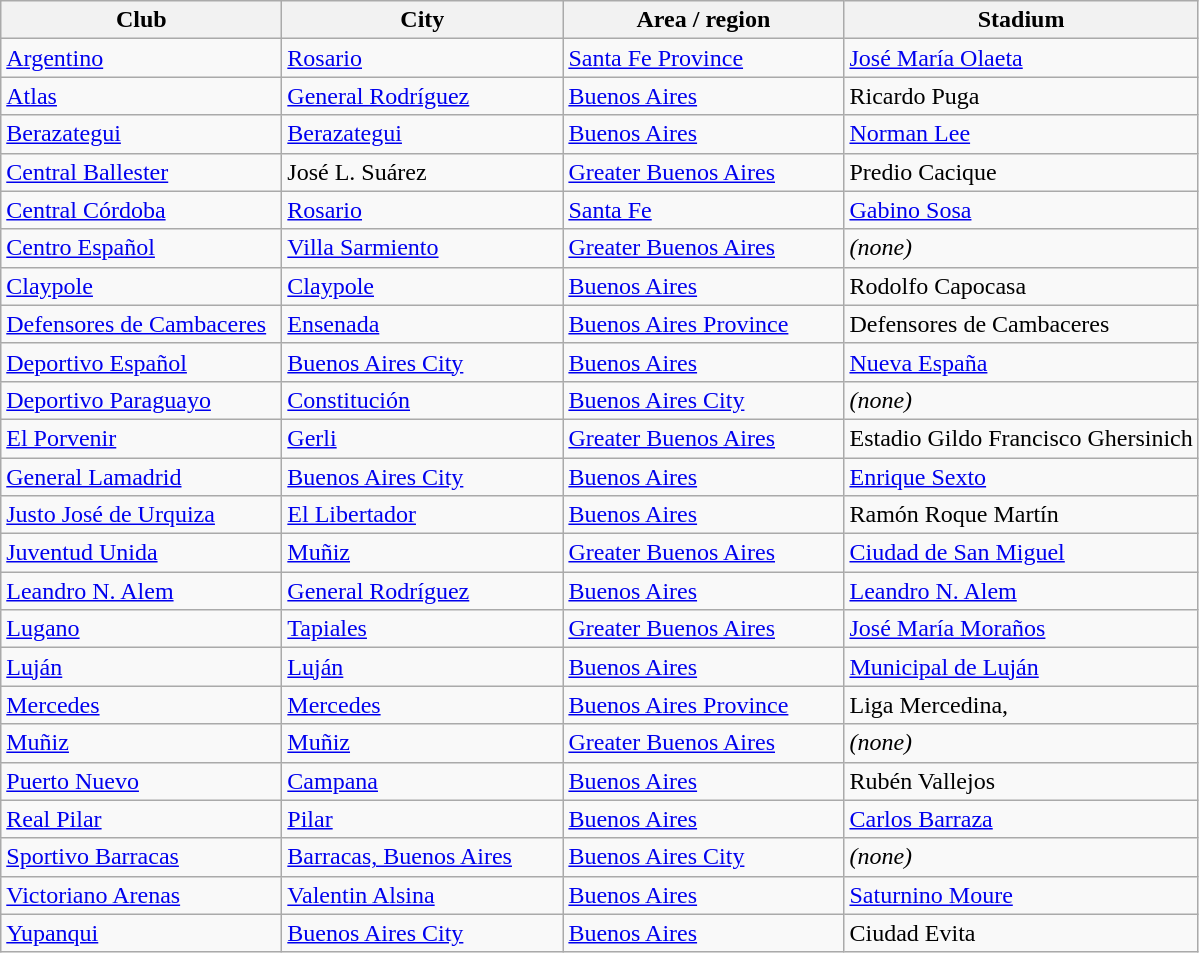<table class="wikitable sortable">
<tr>
<th width=180px>Club</th>
<th width=180px>City</th>
<th width= 180px>Area / region</th>
<th width=>Stadium</th>
</tr>
<tr>
<td><a href='#'>Argentino</a></td>
<td><a href='#'>Rosario</a></td>
<td><a href='#'>Santa Fe Province</a></td>
<td><a href='#'>José María Olaeta</a></td>
</tr>
<tr>
<td><a href='#'>Atlas</a></td>
<td><a href='#'>General Rodríguez</a></td>
<td><a href='#'>Buenos Aires</a></td>
<td>Ricardo Puga</td>
</tr>
<tr>
<td><a href='#'>Berazategui</a></td>
<td><a href='#'>Berazategui</a></td>
<td><a href='#'>Buenos Aires</a></td>
<td><a href='#'>Norman Lee</a></td>
</tr>
<tr>
<td><a href='#'>Central Ballester</a></td>
<td>José L. Suárez</td>
<td><a href='#'>Greater Buenos Aires</a></td>
<td>Predio Cacique</td>
</tr>
<tr>
<td><a href='#'>Central Córdoba</a></td>
<td><a href='#'>Rosario</a></td>
<td><a href='#'>Santa Fe</a></td>
<td><a href='#'>Gabino Sosa</a></td>
</tr>
<tr>
<td><a href='#'>Centro Español</a></td>
<td><a href='#'>Villa Sarmiento</a></td>
<td><a href='#'>Greater Buenos Aires</a></td>
<td><em>(none)</em></td>
</tr>
<tr>
<td><a href='#'>Claypole</a></td>
<td><a href='#'>Claypole</a></td>
<td><a href='#'>Buenos Aires</a></td>
<td>Rodolfo Capocasa</td>
</tr>
<tr>
<td><a href='#'>Defensores de Cambaceres</a></td>
<td><a href='#'>Ensenada</a></td>
<td><a href='#'>Buenos Aires Province</a></td>
<td>Defensores de Cambaceres</td>
</tr>
<tr>
<td><a href='#'>Deportivo Español</a></td>
<td><a href='#'>Buenos Aires City</a></td>
<td><a href='#'>Buenos Aires</a></td>
<td><a href='#'>Nueva España</a></td>
</tr>
<tr>
<td><a href='#'>Deportivo Paraguayo</a></td>
<td><a href='#'>Constitución</a></td>
<td><a href='#'>Buenos Aires City</a></td>
<td><em>(none)</em></td>
</tr>
<tr>
<td><a href='#'>El Porvenir</a></td>
<td><a href='#'>Gerli</a></td>
<td><a href='#'>Greater Buenos Aires</a></td>
<td>Estadio Gildo Francisco Ghersinich</td>
</tr>
<tr>
<td><a href='#'>General Lamadrid</a></td>
<td><a href='#'>Buenos Aires City</a></td>
<td><a href='#'>Buenos Aires</a></td>
<td><a href='#'>Enrique Sexto</a></td>
</tr>
<tr>
<td><a href='#'>Justo José de Urquiza</a></td>
<td><a href='#'>El Libertador</a></td>
<td><a href='#'>Buenos Aires</a></td>
<td>Ramón Roque Martín</td>
</tr>
<tr>
<td><a href='#'>Juventud Unida</a></td>
<td><a href='#'>Muñiz</a></td>
<td><a href='#'>Greater Buenos Aires</a></td>
<td><a href='#'>Ciudad de San Miguel</a></td>
</tr>
<tr>
<td><a href='#'>Leandro N. Alem</a></td>
<td><a href='#'>General Rodríguez</a></td>
<td><a href='#'>Buenos Aires</a></td>
<td><a href='#'>Leandro N. Alem</a></td>
</tr>
<tr>
<td><a href='#'>Lugano</a></td>
<td><a href='#'>Tapiales</a></td>
<td><a href='#'>Greater Buenos Aires</a></td>
<td><a href='#'>José María Moraños</a></td>
</tr>
<tr>
<td><a href='#'>Luján</a></td>
<td><a href='#'>Luján</a></td>
<td><a href='#'>Buenos Aires</a></td>
<td><a href='#'>Municipal de Luján</a></td>
</tr>
<tr>
<td><a href='#'>Mercedes</a></td>
<td><a href='#'>Mercedes</a></td>
<td><a href='#'>Buenos Aires Province</a></td>
<td>Liga Mercedina,</td>
</tr>
<tr>
<td><a href='#'>Muñiz</a></td>
<td><a href='#'>Muñiz</a></td>
<td><a href='#'>Greater Buenos Aires</a></td>
<td><em>(none)</em></td>
</tr>
<tr>
<td><a href='#'>Puerto Nuevo</a></td>
<td><a href='#'>Campana</a></td>
<td><a href='#'>Buenos Aires</a></td>
<td>Rubén Vallejos</td>
</tr>
<tr>
<td><a href='#'>Real Pilar</a></td>
<td><a href='#'>Pilar</a></td>
<td><a href='#'>Buenos Aires</a></td>
<td><a href='#'>Carlos Barraza</a></td>
</tr>
<tr>
<td><a href='#'>Sportivo Barracas</a></td>
<td><a href='#'>Barracas, Buenos Aires</a></td>
<td><a href='#'>Buenos Aires City</a></td>
<td><em>(none)</em></td>
</tr>
<tr>
<td><a href='#'>Victoriano Arenas</a></td>
<td><a href='#'>Valentin Alsina</a></td>
<td><a href='#'>Buenos Aires</a></td>
<td><a href='#'>Saturnino Moure</a></td>
</tr>
<tr>
<td><a href='#'>Yupanqui</a></td>
<td><a href='#'>Buenos Aires City</a></td>
<td><a href='#'>Buenos Aires</a></td>
<td>Ciudad Evita</td>
</tr>
</table>
